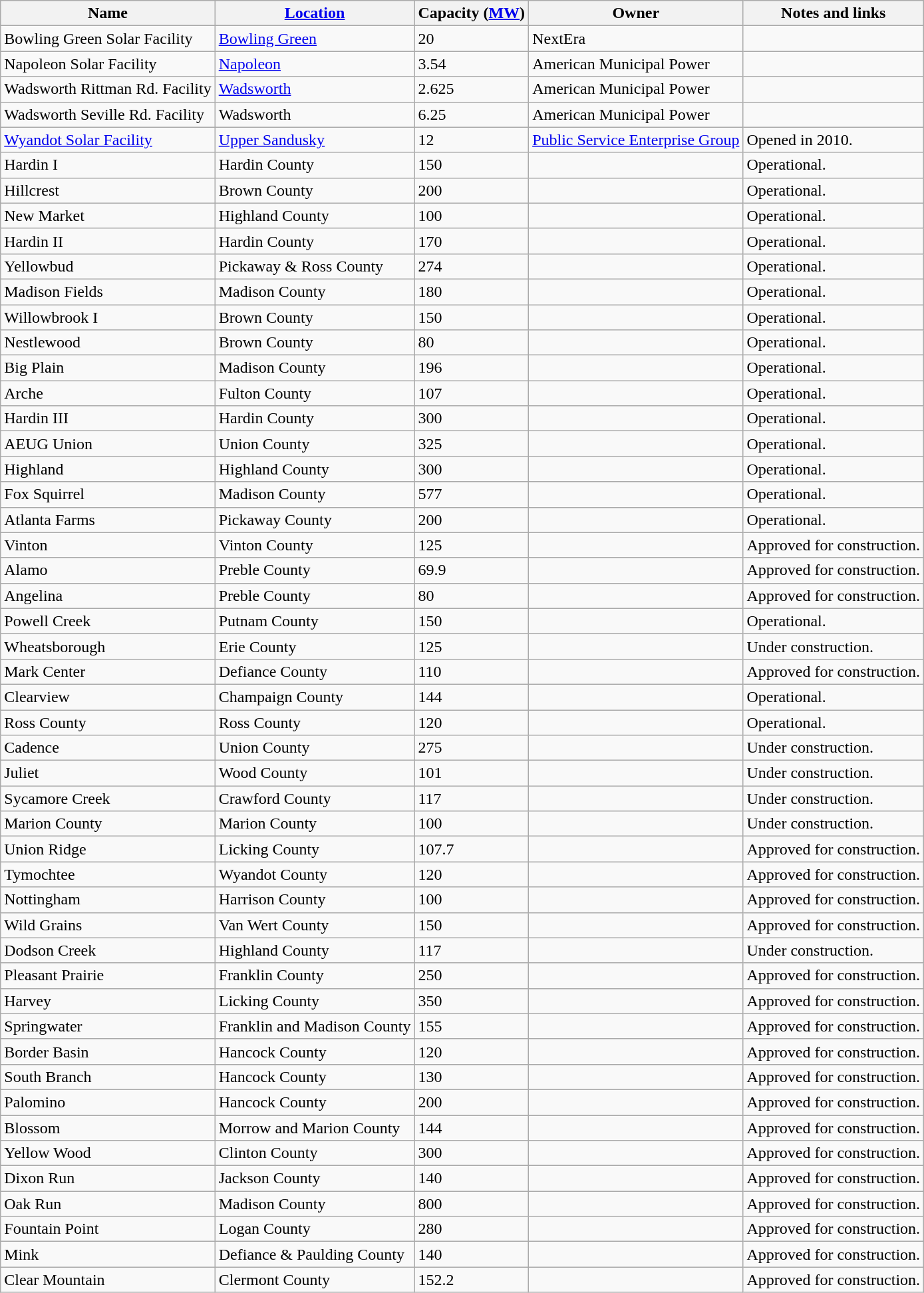<table class="wikitable sortable">
<tr>
<th>Name</th>
<th><a href='#'>Location</a></th>
<th>Capacity (<a href='#'>MW</a>)</th>
<th>Owner</th>
<th>Notes and links</th>
</tr>
<tr>
<td>Bowling Green Solar Facility</td>
<td><a href='#'>Bowling Green</a></td>
<td>20</td>
<td>NextEra</td>
<td></td>
</tr>
<tr>
<td>Napoleon Solar Facility</td>
<td><a href='#'>Napoleon</a></td>
<td>3.54</td>
<td>American Municipal Power</td>
<td></td>
</tr>
<tr>
<td>Wadsworth Rittman Rd. Facility</td>
<td><a href='#'>Wadsworth</a></td>
<td>2.625</td>
<td>American Municipal Power</td>
<td></td>
</tr>
<tr>
<td>Wadsworth Seville Rd. Facility</td>
<td>Wadsworth</td>
<td>6.25</td>
<td>American Municipal Power</td>
<td></td>
</tr>
<tr>
<td><a href='#'>Wyandot Solar Facility</a></td>
<td><a href='#'>Upper Sandusky</a></td>
<td>12</td>
<td><a href='#'>Public Service Enterprise Group</a></td>
<td>Opened in 2010.</td>
</tr>
<tr>
<td>Hardin I</td>
<td>Hardin County</td>
<td>150</td>
<td></td>
<td>Operational.</td>
</tr>
<tr>
<td>Hillcrest</td>
<td>Brown County</td>
<td>200</td>
<td></td>
<td>Operational.</td>
</tr>
<tr>
<td>New Market</td>
<td>Highland County</td>
<td>100</td>
<td></td>
<td>Operational.</td>
</tr>
<tr>
<td>Hardin II</td>
<td>Hardin County</td>
<td>170</td>
<td></td>
<td>Operational.</td>
</tr>
<tr>
<td>Yellowbud</td>
<td>Pickaway & Ross County</td>
<td>274</td>
<td></td>
<td>Operational.</td>
</tr>
<tr>
<td>Madison Fields</td>
<td>Madison County</td>
<td>180</td>
<td></td>
<td>Operational.</td>
</tr>
<tr>
<td>Willowbrook I</td>
<td>Brown County</td>
<td>150</td>
<td></td>
<td>Operational.</td>
</tr>
<tr>
<td>Nestlewood</td>
<td>Brown County</td>
<td>80</td>
<td></td>
<td>Operational.</td>
</tr>
<tr>
<td>Big Plain</td>
<td>Madison County</td>
<td>196</td>
<td></td>
<td>Operational.</td>
</tr>
<tr>
<td>Arche</td>
<td>Fulton County</td>
<td>107</td>
<td></td>
<td>Operational.</td>
</tr>
<tr>
<td>Hardin III</td>
<td>Hardin County</td>
<td>300</td>
<td></td>
<td>Operational.</td>
</tr>
<tr>
<td>AEUG Union</td>
<td>Union County</td>
<td>325</td>
<td></td>
<td>Operational.</td>
</tr>
<tr>
<td>Highland</td>
<td>Highland County</td>
<td>300</td>
<td></td>
<td>Operational.</td>
</tr>
<tr>
<td>Fox Squirrel</td>
<td>Madison County</td>
<td>577</td>
<td></td>
<td>Operational.</td>
</tr>
<tr>
<td>Atlanta Farms</td>
<td>Pickaway County</td>
<td>200</td>
<td></td>
<td>Operational.</td>
</tr>
<tr>
<td>Vinton</td>
<td>Vinton County</td>
<td>125</td>
<td></td>
<td>Approved for construction.</td>
</tr>
<tr>
<td>Alamo</td>
<td>Preble County</td>
<td>69.9</td>
<td></td>
<td>Approved for construction.</td>
</tr>
<tr>
<td>Angelina</td>
<td>Preble County</td>
<td>80</td>
<td></td>
<td>Approved for construction.</td>
</tr>
<tr>
<td>Powell Creek</td>
<td>Putnam County</td>
<td>150</td>
<td></td>
<td>Operational.</td>
</tr>
<tr>
<td>Wheatsborough</td>
<td>Erie County</td>
<td>125</td>
<td></td>
<td>Under construction.</td>
</tr>
<tr>
<td>Mark Center</td>
<td>Defiance County</td>
<td>110</td>
<td></td>
<td>Approved for construction.</td>
</tr>
<tr>
<td>Clearview</td>
<td>Champaign County</td>
<td>144</td>
<td></td>
<td>Operational.</td>
</tr>
<tr>
<td>Ross County</td>
<td>Ross County</td>
<td>120</td>
<td></td>
<td>Operational.</td>
</tr>
<tr>
<td>Cadence</td>
<td>Union County</td>
<td>275</td>
<td></td>
<td>Under construction.</td>
</tr>
<tr>
<td>Juliet</td>
<td>Wood County</td>
<td>101</td>
<td></td>
<td>Under construction.</td>
</tr>
<tr>
<td>Sycamore Creek</td>
<td>Crawford County</td>
<td>117</td>
<td></td>
<td>Under construction.</td>
</tr>
<tr>
<td>Marion County</td>
<td>Marion County</td>
<td>100</td>
<td></td>
<td>Under construction.</td>
</tr>
<tr>
<td>Union Ridge</td>
<td>Licking County</td>
<td>107.7</td>
<td></td>
<td>Approved for construction.</td>
</tr>
<tr>
<td>Tymochtee</td>
<td>Wyandot County</td>
<td>120</td>
<td></td>
<td>Approved for construction.</td>
</tr>
<tr>
<td>Nottingham</td>
<td>Harrison County</td>
<td>100</td>
<td></td>
<td>Approved for construction.</td>
</tr>
<tr>
<td>Wild Grains</td>
<td>Van Wert County</td>
<td>150</td>
<td></td>
<td>Approved for construction.</td>
</tr>
<tr>
<td>Dodson Creek</td>
<td>Highland County</td>
<td>117</td>
<td></td>
<td>Under construction.</td>
</tr>
<tr>
<td>Pleasant Prairie</td>
<td>Franklin County</td>
<td>250</td>
<td></td>
<td>Approved for construction.</td>
</tr>
<tr>
<td>Harvey</td>
<td>Licking County</td>
<td>350</td>
<td></td>
<td>Approved for construction.</td>
</tr>
<tr>
<td>Springwater</td>
<td>Franklin and Madison County</td>
<td>155</td>
<td></td>
<td>Approved for construction.</td>
</tr>
<tr>
<td>Border Basin</td>
<td>Hancock County</td>
<td>120</td>
<td></td>
<td>Approved for construction.</td>
</tr>
<tr>
<td>South Branch</td>
<td>Hancock County</td>
<td>130</td>
<td></td>
<td>Approved for construction.</td>
</tr>
<tr>
<td>Palomino</td>
<td>Hancock County</td>
<td>200</td>
<td></td>
<td>Approved for construction.</td>
</tr>
<tr>
<td>Blossom</td>
<td>Morrow and Marion County</td>
<td>144</td>
<td></td>
<td>Approved for construction.</td>
</tr>
<tr>
<td>Yellow Wood</td>
<td>Clinton County</td>
<td>300</td>
<td></td>
<td>Approved for construction.</td>
</tr>
<tr>
<td>Dixon Run</td>
<td>Jackson County</td>
<td>140</td>
<td></td>
<td>Approved for construction.</td>
</tr>
<tr>
<td>Oak Run</td>
<td>Madison County</td>
<td>800</td>
<td></td>
<td>Approved for construction.</td>
</tr>
<tr>
<td>Fountain Point</td>
<td>Logan County</td>
<td>280</td>
<td></td>
<td>Approved for construction.</td>
</tr>
<tr>
<td>Mink</td>
<td>Defiance & Paulding County</td>
<td>140</td>
<td></td>
<td>Approved for construction.</td>
</tr>
<tr>
<td>Clear Mountain</td>
<td>Clermont County</td>
<td>152.2</td>
<td></td>
<td>Approved for construction.</td>
</tr>
</table>
